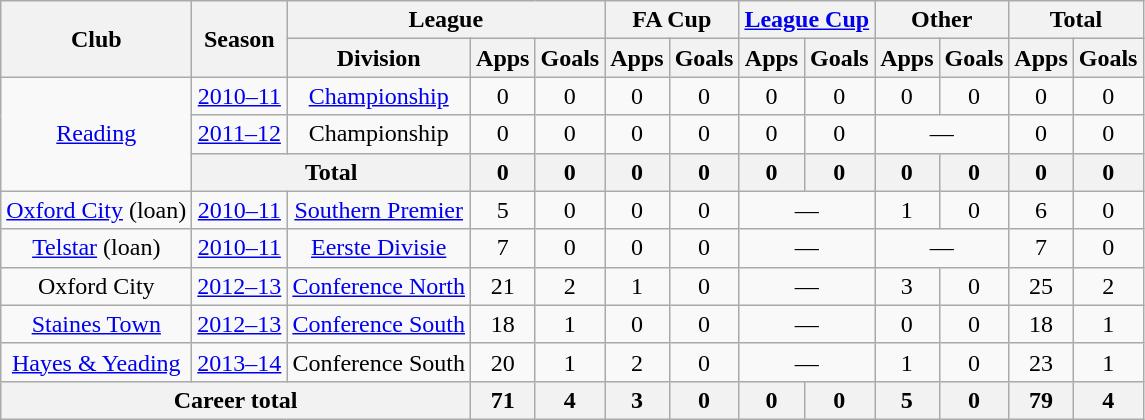<table class="wikitable" style="text-align:center">
<tr>
<th rowspan=2>Club</th>
<th rowspan=2>Season</th>
<th colspan=3>League</th>
<th colspan=2>FA Cup</th>
<th colspan=2><a href='#'>League Cup</a></th>
<th colspan=2>Other</th>
<th colspan=2>Total</th>
</tr>
<tr>
<th>Division</th>
<th>Apps</th>
<th>Goals</th>
<th>Apps</th>
<th>Goals</th>
<th>Apps</th>
<th>Goals</th>
<th>Apps</th>
<th>Goals</th>
<th>Apps</th>
<th>Goals</th>
</tr>
<tr>
<td rowspan=3><a href='#'>Reading</a></td>
<td><a href='#'>2010–11</a></td>
<td><a href='#'>Championship</a></td>
<td>0</td>
<td>0</td>
<td>0</td>
<td>0</td>
<td>0</td>
<td>0</td>
<td>0</td>
<td>0</td>
<td>0</td>
<td>0</td>
</tr>
<tr>
<td><a href='#'>2011–12</a></td>
<td>Championship</td>
<td>0</td>
<td>0</td>
<td>0</td>
<td>0</td>
<td>0</td>
<td>0</td>
<td colspan=2>—</td>
<td>0</td>
<td>0</td>
</tr>
<tr>
<th colspan=2>Total</th>
<th>0</th>
<th>0</th>
<th>0</th>
<th>0</th>
<th>0</th>
<th>0</th>
<th>0</th>
<th>0</th>
<th>0</th>
<th>0</th>
</tr>
<tr>
<td><a href='#'>Oxford City</a> (loan)</td>
<td><a href='#'>2010–11</a></td>
<td><a href='#'>Southern Premier</a></td>
<td>5</td>
<td>0</td>
<td>0</td>
<td>0</td>
<td colspan=2>—</td>
<td>1</td>
<td>0</td>
<td>6</td>
<td>0</td>
</tr>
<tr>
<td><a href='#'>Telstar</a> (loan)</td>
<td><a href='#'>2010–11</a></td>
<td><a href='#'>Eerste Divisie</a></td>
<td>7</td>
<td>0</td>
<td>0</td>
<td>0</td>
<td colspan=2>—</td>
<td colspan=2>—</td>
<td>7</td>
<td>0</td>
</tr>
<tr>
<td>Oxford City</td>
<td><a href='#'>2012–13</a></td>
<td><a href='#'>Conference North</a></td>
<td>21</td>
<td>2</td>
<td>1</td>
<td>0</td>
<td colspan=2>—</td>
<td>3</td>
<td>0</td>
<td>25</td>
<td>2</td>
</tr>
<tr>
<td><a href='#'>Staines Town</a></td>
<td><a href='#'>2012–13</a></td>
<td><a href='#'>Conference South</a></td>
<td>18</td>
<td>1</td>
<td>0</td>
<td>0</td>
<td colspan=2>—</td>
<td>0</td>
<td>0</td>
<td>18</td>
<td>1</td>
</tr>
<tr>
<td><a href='#'>Hayes & Yeading</a></td>
<td><a href='#'>2013–14</a></td>
<td>Conference South</td>
<td>20</td>
<td>1</td>
<td>2</td>
<td>0</td>
<td colspan=2>—</td>
<td>1</td>
<td>0</td>
<td>23</td>
<td>1</td>
</tr>
<tr>
<th colspan=3>Career total</th>
<th>71</th>
<th>4</th>
<th>3</th>
<th>0</th>
<th>0</th>
<th>0</th>
<th>5</th>
<th>0</th>
<th>79</th>
<th>4</th>
</tr>
</table>
